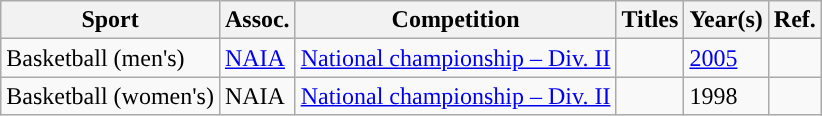<table class="wikitable"; style= "text-align: ">
<tr>
<th width=px>Sport</th>
<th width=px>Assoc.</th>
<th width=px>Competition</th>
<th width=px>Titles</th>
<th width=px>Year(s)</th>
<th width=px>Ref.</th>
</tr>
<tr>
<td>Basketball (men's)</td>
<td><a href='#'>NAIA</a></td>
<td><a href='#'>National championship – Div. II</a></td>
<td></td>
<td><a href='#'>2005</a></td>
<td></td>
</tr>
<tr>
<td>Basketball (women's)</td>
<td>NAIA</td>
<td><a href='#'>National championship – Div. II</a></td>
<td></td>
<td>1998</td>
<td></td>
</tr>
</table>
